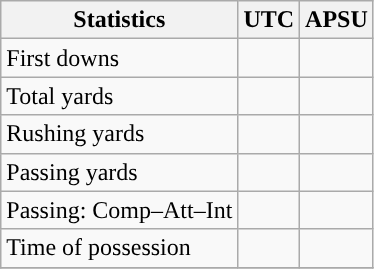<table class="wikitable" style="float: left;">
<tr>
<th>Statistics</th>
<th>UTC</th>
<th>APSU</th>
</tr>
<tr>
<td>First downs</td>
<td></td>
<td></td>
</tr>
<tr>
<td>Total yards</td>
<td></td>
<td></td>
</tr>
<tr>
<td>Rushing yards</td>
<td></td>
<td></td>
</tr>
<tr>
<td>Passing yards</td>
<td></td>
<td></td>
</tr>
<tr>
<td>Passing: Comp–Att–Int</td>
<td></td>
<td></td>
</tr>
<tr>
<td>Time of possession</td>
<td></td>
<td></td>
</tr>
<tr>
</tr>
</table>
